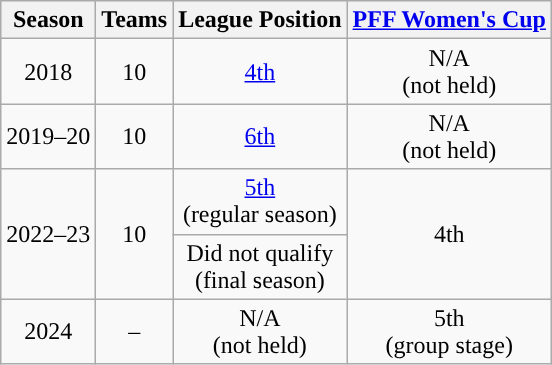<table class="wikitable" style="text-align:center">
<tr bgcolor="#efefef">
<th>Season</th>
<th>Teams</th>
<th>League Position</th>
<th><a href='#'>PFF Women's Cup</a></th>
</tr>
<tr>
<td>2018</td>
<td>10</td>
<td><a href='#'>4th</a></td>
<td>N/A<br>(not held)</td>
</tr>
<tr>
<td>2019–20</td>
<td>10</td>
<td><a href='#'>6th</a></td>
<td>N/A<br>(not held)</td>
</tr>
<tr>
<td rowspan=2>2022–23</td>
<td rowspan=2>10</td>
<td style="text-align:center;"><a href='#'>5th</a><br>(regular season)</td>
<td rowspan=2>4th</td>
</tr>
<tr>
<td style="text-align:center;">Did not qualify<br>(final season)</td>
</tr>
<tr>
<td>2024</td>
<td>–</td>
<td>N/A<br>(not held)</td>
<td>5th<br>(group stage)</td>
</tr>
</table>
